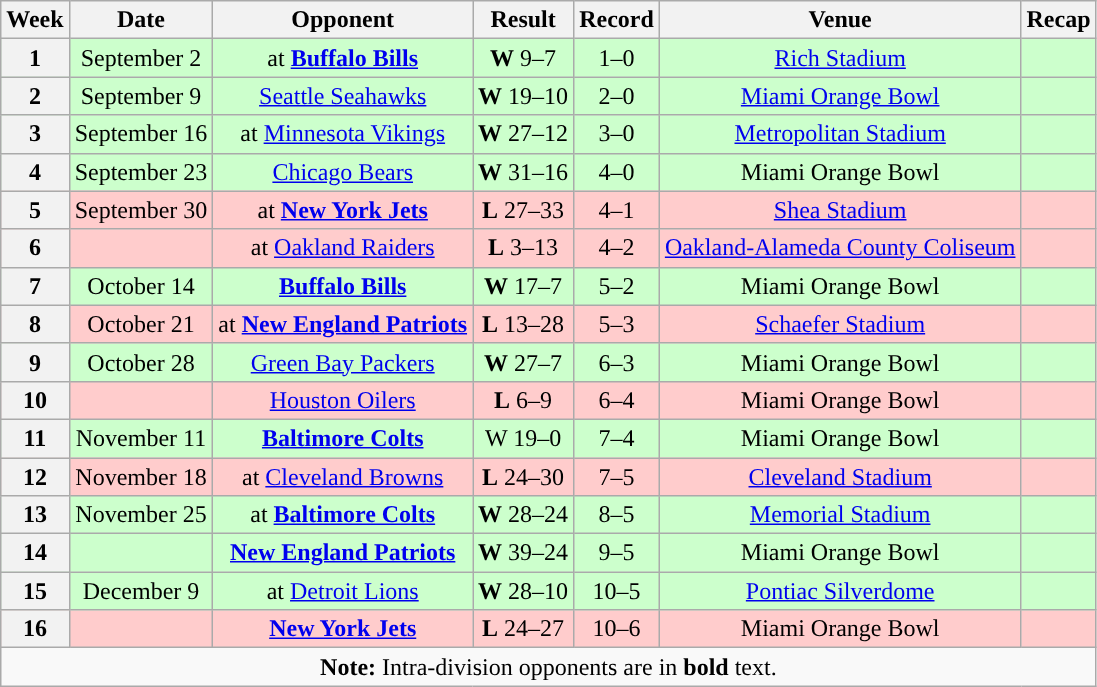<table class="wikitable" style="text-align:center">
<tr>
<th>Week</th>
<th>Date</th>
<th>Opponent</th>
<th>Result</th>
<th>Record</th>
<th>Venue</th>
<th>Recap</th>
</tr>
<tr style="background:#cfc">
<th>1</th>
<td>September 2</td>
<td>at <strong><a href='#'>Buffalo Bills</a></strong></td>
<td><strong>W</strong> 9–7</td>
<td>1–0</td>
<td><a href='#'>Rich Stadium</a></td>
<td></td>
</tr>
<tr style="background:#cfc">
<th>2</th>
<td>September 9</td>
<td><a href='#'>Seattle Seahawks</a></td>
<td><strong>W</strong> 19–10</td>
<td>2–0</td>
<td><a href='#'>Miami Orange Bowl</a></td>
<td></td>
</tr>
<tr style="background:#cfc">
<th>3</th>
<td>September 16</td>
<td>at <a href='#'>Minnesota Vikings</a></td>
<td><strong>W</strong> 27–12</td>
<td>3–0</td>
<td><a href='#'>Metropolitan Stadium</a></td>
<td></td>
</tr>
<tr style="background:#cfc">
<th>4</th>
<td>September 23</td>
<td><a href='#'>Chicago Bears</a></td>
<td><strong>W</strong> 31–16</td>
<td>4–0</td>
<td>Miami Orange Bowl</td>
<td></td>
</tr>
<tr style="background:#fcc">
<th>5</th>
<td>September 30</td>
<td>at <strong><a href='#'>New York Jets</a></strong></td>
<td><strong>L</strong> 27–33</td>
<td>4–1</td>
<td><a href='#'>Shea Stadium</a></td>
<td></td>
</tr>
<tr style="background:#fcc">
<th>6</th>
<td></td>
<td>at <a href='#'>Oakland Raiders</a></td>
<td><strong>L</strong> 3–13</td>
<td>4–2</td>
<td><a href='#'>Oakland-Alameda County Coliseum</a></td>
<td></td>
</tr>
<tr style="background:#cfc">
<th>7</th>
<td>October 14</td>
<td><strong><a href='#'>Buffalo Bills</a></strong></td>
<td><strong>W</strong> 17–7</td>
<td>5–2</td>
<td>Miami Orange Bowl</td>
<td></td>
</tr>
<tr style="background:#fcc">
<th>8</th>
<td>October 21</td>
<td>at <strong><a href='#'>New England Patriots</a></strong></td>
<td><strong>L</strong> 13–28</td>
<td>5–3</td>
<td><a href='#'>Schaefer Stadium</a></td>
<td></td>
</tr>
<tr style="background:#cfc">
<th>9</th>
<td>October 28</td>
<td><a href='#'>Green Bay Packers</a></td>
<td><strong>W</strong> 27–7</td>
<td>6–3</td>
<td>Miami Orange Bowl</td>
<td></td>
</tr>
<tr style="background:#fcc">
<th>10</th>
<td></td>
<td><a href='#'>Houston Oilers</a></td>
<td><strong>L</strong> 6–9</td>
<td>6–4</td>
<td>Miami Orange Bowl</td>
<td></td>
</tr>
<tr style="background:#cfc">
<th>11</th>
<td>November 11</td>
<td><strong><a href='#'>Baltimore Colts</a></strong></td>
<td>W 19–0</td>
<td>7–4</td>
<td>Miami Orange Bowl</td>
<td></td>
</tr>
<tr style="background:#fcc">
<th>12</th>
<td>November 18</td>
<td>at <a href='#'>Cleveland Browns</a></td>
<td><strong>L</strong> 24–30 </td>
<td>7–5</td>
<td><a href='#'>Cleveland Stadium</a></td>
<td></td>
</tr>
<tr style="background:#cfc">
<th>13</th>
<td>November 25</td>
<td>at <strong><a href='#'>Baltimore Colts</a></strong></td>
<td><strong>W</strong> 28–24</td>
<td>8–5</td>
<td><a href='#'>Memorial Stadium</a></td>
<td></td>
</tr>
<tr style="background:#cfc">
<th>14</th>
<td></td>
<td><strong><a href='#'>New England Patriots</a></strong></td>
<td><strong>W</strong> 39–24</td>
<td>9–5</td>
<td>Miami Orange Bowl</td>
<td></td>
</tr>
<tr style="background:#cfc">
<th>15</th>
<td>December 9</td>
<td>at <a href='#'>Detroit Lions</a></td>
<td><strong>W</strong> 28–10</td>
<td>10–5</td>
<td><a href='#'>Pontiac Silverdome</a></td>
<td></td>
</tr>
<tr style="background:#fcc">
<th>16</th>
<td></td>
<td><strong><a href='#'>New York Jets</a></strong></td>
<td><strong>L</strong> 24–27</td>
<td>10–6</td>
<td>Miami Orange Bowl</td>
<td></td>
</tr>
<tr>
<td colspan="8"><strong>Note:</strong> Intra-division opponents are in <strong>bold</strong> text.</td>
</tr>
</table>
